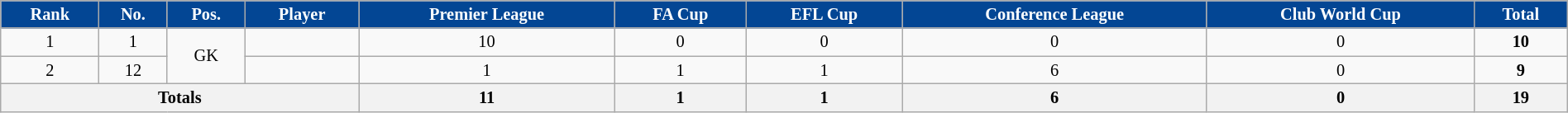<table class="wikitable sortable" style="text-align:center; font-size:85%; width:100%">
<tr>
<th style=background-color:#034694;color:#FFFFFF>Rank</th>
<th style=background-color:#034694;color:#FFFFFF>No.</th>
<th style=background-color:#034694;color:#FFFFFF>Pos.</th>
<th style=background-color:#034694;color:#FFFFFF>Player</th>
<th style=background-color:#034694;color:#FFFFFF>Premier League</th>
<th style=background-color:#034694;color:#FFFFFF>FA Cup</th>
<th style=background-color:#034694;color:#FFFFFF>EFL Cup</th>
<th style=background-color:#034694;color:#FFFFFF>Conference League</th>
<th style=background-color:#034694;color:#FFFFFF>Club World Cup</th>
<th style=background-color:#034694;color:#FFFFFF>Total</th>
</tr>
<tr>
<td>1</td>
<td>1</td>
<td rowspan=2>GK</td>
<td align=left> </td>
<td>10</td>
<td>0</td>
<td>0</td>
<td>0</td>
<td>0</td>
<td><strong>10</strong></td>
</tr>
<tr>
<td>2</td>
<td>12</td>
<td align=left> </td>
<td>1</td>
<td>1</td>
<td>1</td>
<td>6</td>
<td>0</td>
<td><strong>9</strong></td>
</tr>
<tr>
<th colspan=4><strong>Totals</strong></th>
<th><strong>11</strong></th>
<th><strong>1</strong></th>
<th><strong>1</strong></th>
<th><strong>6</strong></th>
<th><strong>0</strong></th>
<th><strong>19</strong></th>
</tr>
</table>
